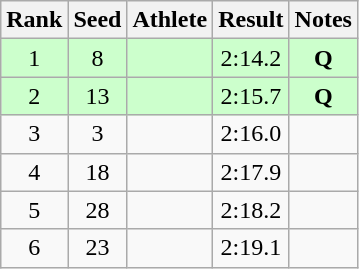<table class="wikitable sortable" style="text-align:center">
<tr>
<th>Rank</th>
<th>Seed</th>
<th>Athlete</th>
<th>Result</th>
<th>Notes</th>
</tr>
<tr bgcolor="ccffcc">
<td>1</td>
<td>8</td>
<td align="left"></td>
<td>2:14.2</td>
<td><strong>Q</strong></td>
</tr>
<tr bgcolor="ccffcc">
<td>2</td>
<td>13</td>
<td align="left"></td>
<td>2:15.7</td>
<td><strong>Q</strong></td>
</tr>
<tr>
<td>3</td>
<td>3</td>
<td align="left"></td>
<td>2:16.0</td>
<td></td>
</tr>
<tr>
<td>4</td>
<td>18</td>
<td align="left"></td>
<td>2:17.9</td>
<td></td>
</tr>
<tr>
<td>5</td>
<td>28</td>
<td align="left"></td>
<td>2:18.2</td>
<td></td>
</tr>
<tr>
<td>6</td>
<td>23</td>
<td align="left"></td>
<td>2:19.1</td>
<td></td>
</tr>
</table>
